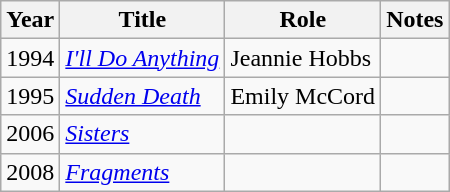<table class="wikitable sortable">
<tr>
<th>Year</th>
<th>Title</th>
<th>Role</th>
<th class = "unsortable">Notes</th>
</tr>
<tr>
<td>1994</td>
<td><em><a href='#'>I'll Do Anything</a></em></td>
<td>Jeannie Hobbs</td>
<td></td>
</tr>
<tr>
<td>1995</td>
<td><em><a href='#'>Sudden Death</a></em></td>
<td>Emily McCord</td>
<td></td>
</tr>
<tr>
<td>2006</td>
<td><em><a href='#'>Sisters</a></em></td>
<td></td>
<td></td>
</tr>
<tr>
<td>2008</td>
<td><em><a href='#'>Fragments</a></em></td>
<td></td>
<td></td>
</tr>
</table>
